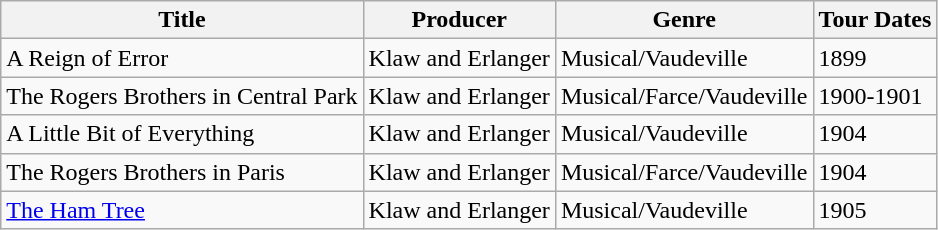<table class="wikitable">
<tr>
<th>Title</th>
<th>Producer</th>
<th>Genre</th>
<th>Tour Dates</th>
</tr>
<tr>
<td>A Reign of Error</td>
<td>Klaw and Erlanger</td>
<td>Musical/Vaudeville</td>
<td>1899</td>
</tr>
<tr>
<td>The Rogers Brothers in Central Park</td>
<td>Klaw and Erlanger</td>
<td>Musical/Farce/Vaudeville</td>
<td>1900-1901</td>
</tr>
<tr>
<td>A Little Bit of Everything</td>
<td>Klaw and Erlanger</td>
<td>Musical/Vaudeville</td>
<td>1904</td>
</tr>
<tr>
<td>The Rogers Brothers in Paris</td>
<td>Klaw and Erlanger</td>
<td>Musical/Farce/Vaudeville</td>
<td>1904</td>
</tr>
<tr>
<td><a href='#'>The Ham Tree</a></td>
<td>Klaw and Erlanger</td>
<td>Musical/Vaudeville</td>
<td>1905</td>
</tr>
</table>
